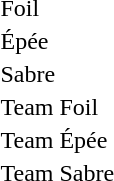<table>
<tr>
<td>Foil</td>
<td></td>
<td></td>
<td><br></td>
</tr>
<tr>
<td>Épée</td>
<td></td>
<td></td>
<td><br></td>
</tr>
<tr>
<td>Sabre</td>
<td></td>
<td></td>
<td><br></td>
</tr>
<tr>
<td>Team Foil</td>
<td></td>
<td></td>
<td></td>
</tr>
<tr>
<td>Team Épée</td>
<td></td>
<td></td>
<td></td>
</tr>
<tr>
<td>Team Sabre</td>
<td></td>
<td></td>
<td></td>
</tr>
</table>
